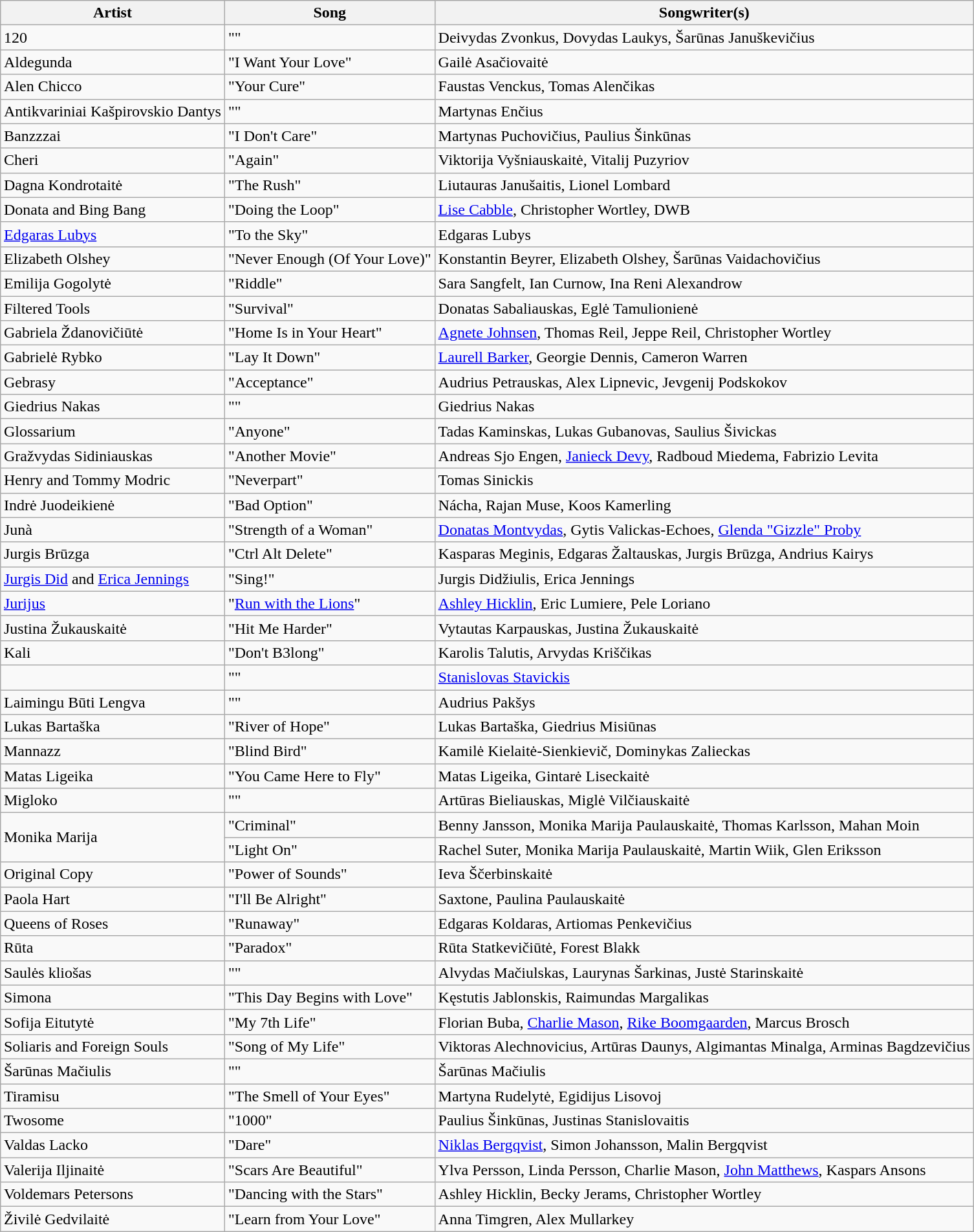<table class="wikitable sortable mw-collapsible" " style="margin: 1em auto 1em auto">
<tr>
<th>Artist</th>
<th>Song</th>
<th>Songwriter(s)</th>
</tr>
<tr>
<td>120</td>
<td>""</td>
<td>Deivydas Zvonkus, Dovydas Laukys, Šarūnas Januškevičius</td>
</tr>
<tr>
<td>Aldegunda</td>
<td>"I Want Your Love"</td>
<td>Gailė Asačiovaitė</td>
</tr>
<tr>
<td>Alen Chicco</td>
<td>"Your Cure"</td>
<td>Faustas Venckus, Tomas Alenčikas</td>
</tr>
<tr>
<td>Antikvariniai Kašpirovskio Dantys</td>
<td>""</td>
<td>Martynas Enčius</td>
</tr>
<tr>
<td>Banzzzai</td>
<td>"I Don't Care"</td>
<td>Martynas Puchovičius, Paulius Šinkūnas</td>
</tr>
<tr>
<td>Cheri</td>
<td>"Again"</td>
<td>Viktorija Vyšniauskaitė, Vitalij Puzyriov</td>
</tr>
<tr>
<td>Dagna Kondrotaitė</td>
<td>"The Rush"</td>
<td>Liutauras Janušaitis, Lionel Lombard</td>
</tr>
<tr>
<td>Donata and Bing Bang</td>
<td>"Doing the Loop"</td>
<td><a href='#'>Lise Cabble</a>, Christopher Wortley, DWB</td>
</tr>
<tr>
<td><a href='#'>Edgaras Lubys</a></td>
<td>"To the Sky"</td>
<td>Edgaras Lubys</td>
</tr>
<tr>
<td>Elizabeth Olshey</td>
<td>"Never Enough (Of Your Love)"</td>
<td>Konstantin Beyrer, Elizabeth Olshey, Šarūnas Vaidachovičius</td>
</tr>
<tr>
<td>Emilija Gogolytė</td>
<td>"Riddle"</td>
<td>Sara Sangfelt, Ian Curnow, Ina Reni Alexandrow</td>
</tr>
<tr>
<td>Filtered Tools</td>
<td>"Survival"</td>
<td>Donatas Sabaliauskas, Eglė Tamulionienė</td>
</tr>
<tr>
<td>Gabriela Ždanovičiūtė</td>
<td>"Home Is in Your Heart"</td>
<td><a href='#'>Agnete Johnsen</a>, Thomas Reil, Jeppe Reil, Christopher Wortley</td>
</tr>
<tr>
<td>Gabrielė Rybko</td>
<td>"Lay It Down"</td>
<td><a href='#'>Laurell Barker</a>, Georgie Dennis, Cameron Warren</td>
</tr>
<tr>
<td>Gebrasy</td>
<td>"Acceptance"</td>
<td>Audrius Petrauskas, Alex Lipnevic, Jevgenij Podskokov</td>
</tr>
<tr>
<td>Giedrius Nakas</td>
<td>""</td>
<td>Giedrius Nakas</td>
</tr>
<tr>
<td>Glossarium</td>
<td>"Anyone"</td>
<td>Tadas Kaminskas, Lukas Gubanovas, Saulius Šivickas</td>
</tr>
<tr>
<td>Gražvydas Sidiniauskas</td>
<td>"Another Movie"</td>
<td>Andreas Sjo Engen, <a href='#'>Janieck Devy</a>, Radboud Miedema, Fabrizio Levita</td>
</tr>
<tr>
<td>Henry and Tommy Modric</td>
<td>"Neverpart"</td>
<td>Tomas Sinickis</td>
</tr>
<tr>
<td>Indrė Juodeikienė</td>
<td>"Bad Option"</td>
<td>Nácha, Rajan Muse, Koos Kamerling</td>
</tr>
<tr>
<td>Junà</td>
<td>"Strength of a Woman"</td>
<td><a href='#'>Donatas Montvydas</a>, Gytis Valickas-Echoes, <a href='#'>Glenda "Gizzle" Proby</a></td>
</tr>
<tr>
<td>Jurgis Brūzga</td>
<td>"Ctrl Alt Delete"</td>
<td>Kasparas Meginis, Edgaras Žaltauskas, Jurgis Brūzga, Andrius Kairys</td>
</tr>
<tr>
<td><a href='#'>Jurgis Did</a> and <a href='#'>Erica Jennings</a></td>
<td>"Sing!"</td>
<td>Jurgis Didžiulis, Erica Jennings</td>
</tr>
<tr>
<td><a href='#'>Jurijus</a></td>
<td>"<a href='#'>Run with the Lions</a>"</td>
<td><a href='#'>Ashley Hicklin</a>, Eric Lumiere, Pele Loriano</td>
</tr>
<tr>
<td>Justina Žukauskaitė</td>
<td>"Hit Me Harder"</td>
<td>Vytautas Karpauskas, Justina Žukauskaitė</td>
</tr>
<tr>
<td>Kali</td>
<td>"Don't B3long"</td>
<td>Karolis Talutis, Arvydas Kriščikas</td>
</tr>
<tr>
<td></td>
<td>""</td>
<td><a href='#'>Stanislovas Stavickis</a></td>
</tr>
<tr>
<td>Laimingu Būti Lengva</td>
<td>""</td>
<td>Audrius Pakšys</td>
</tr>
<tr>
<td>Lukas Bartaška</td>
<td>"River of Hope"</td>
<td>Lukas Bartaška, Giedrius Misiūnas</td>
</tr>
<tr>
<td>Mannazz</td>
<td>"Blind Bird"</td>
<td>Kamilė Kielaitė-Sienkievič, Dominykas Zalieckas</td>
</tr>
<tr>
<td>Matas Ligeika</td>
<td>"You Came Here to Fly"</td>
<td>Matas Ligeika, Gintarė Liseckaitė</td>
</tr>
<tr>
<td>Migloko</td>
<td>""</td>
<td>Artūras Bieliauskas, Miglė Vilčiauskaitė</td>
</tr>
<tr>
<td rowspan="2">Monika Marija</td>
<td>"Criminal"</td>
<td>Benny Jansson, Monika Marija Paulauskaitė, Thomas Karlsson, Mahan Moin</td>
</tr>
<tr>
<td>"Light On"</td>
<td>Rachel Suter, Monika Marija Paulauskaitė, Martin Wiik, Glen Eriksson</td>
</tr>
<tr>
<td>Original Copy</td>
<td>"Power of Sounds"</td>
<td>Ieva Ščerbinskaitė</td>
</tr>
<tr>
<td>Paola Hart</td>
<td>"I'll Be Alright"</td>
<td>Saxtone, Paulina Paulauskaitė</td>
</tr>
<tr>
<td>Queens of Roses</td>
<td>"Runaway"</td>
<td>Edgaras Koldaras, Artiomas Penkevičius</td>
</tr>
<tr>
<td>Rūta</td>
<td>"Paradox"</td>
<td>Rūta Statkevičiūtė, Forest Blakk</td>
</tr>
<tr>
<td>Saulės kliošas</td>
<td>""</td>
<td>Alvydas Mačiulskas, Laurynas Šarkinas, Justė Starinskaitė</td>
</tr>
<tr>
<td>Simona</td>
<td>"This Day Begins with Love"</td>
<td>Kęstutis Jablonskis, Raimundas Margalikas</td>
</tr>
<tr>
<td>Sofija Eitutytė</td>
<td>"My 7th Life"</td>
<td>Florian Buba, <a href='#'>Charlie Mason</a>, <a href='#'>Rike Boomgaarden</a>, Marcus Brosch</td>
</tr>
<tr>
<td>Soliaris and Foreign Souls</td>
<td>"Song of My Life"</td>
<td>Viktoras Alechnovicius, Artūras Daunys, Algimantas Minalga, Arminas Bagdzevičius</td>
</tr>
<tr>
<td>Šarūnas Mačiulis</td>
<td>""</td>
<td>Šarūnas Mačiulis</td>
</tr>
<tr>
<td>Tiramisu</td>
<td>"The Smell of Your Eyes"</td>
<td>Martyna Rudelytė, Egidijus Lisovoj</td>
</tr>
<tr>
<td>Twosome</td>
<td>"1000"</td>
<td>Paulius Šinkūnas, Justinas Stanislovaitis</td>
</tr>
<tr>
<td>Valdas Lacko</td>
<td>"Dare"</td>
<td><a href='#'>Niklas Bergqvist</a>, Simon Johansson, Malin Bergqvist</td>
</tr>
<tr>
<td>Valerija Iljinaitė</td>
<td>"Scars Are Beautiful"</td>
<td>Ylva Persson, Linda Persson, Charlie Mason, <a href='#'>John Matthews</a>, Kaspars Ansons</td>
</tr>
<tr>
<td>Voldemars Petersons</td>
<td>"Dancing with the Stars"</td>
<td>Ashley Hicklin, Becky Jerams, Christopher Wortley</td>
</tr>
<tr>
<td>Živilė Gedvilaitė</td>
<td>"Learn from Your Love"</td>
<td>Anna Timgren, Alex Mullarkey</td>
</tr>
</table>
